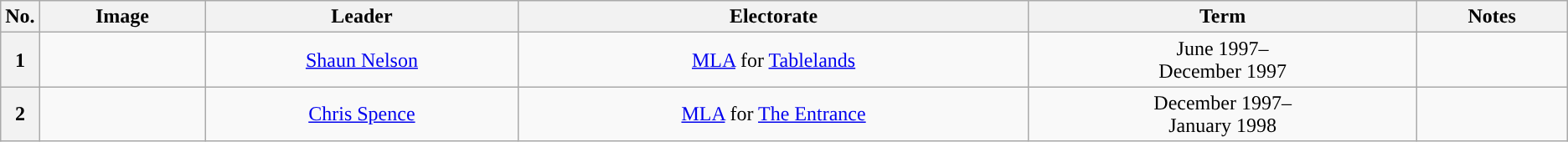<table class="wikitable" style="text-align:center">
<tr>
<th width=2%>No.</th>
<th>Image</th>
<th style="width:20%;">Leader</th>
<th>Electorate</th>
<th>Term</th>
<th>Notes</th>
</tr>
<tr>
<th style="background:">1</th>
<td></td>
<td><a href='#'>Shaun Nelson</a></td>
<td><a href='#'>MLA</a> for <a href='#'>Tablelands</a><br></td>
<td>June 1997–<br>December 1997</td>
<td></td>
</tr>
<tr>
<th style="background:">2</th>
<td></td>
<td><a href='#'>Chris Spence</a></td>
<td><a href='#'>MLA</a> for <a href='#'>The Entrance</a><br></td>
<td>December 1997–<br>January 1998</td>
<td></td>
</tr>
</table>
